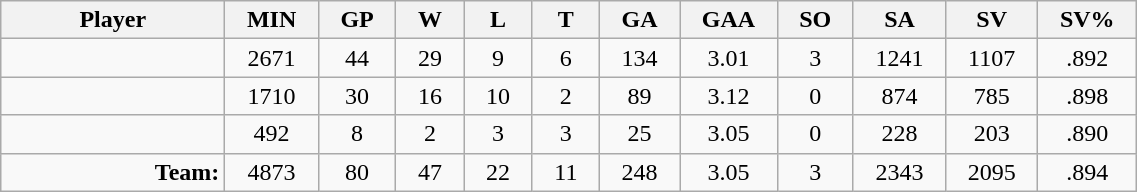<table class="wikitable sortable" width="60%">
<tr>
<th bgcolor="#DDDDFF" width="10%">Player</th>
<th width="3%" bgcolor="#DDDDFF" title="Minutes played">MIN</th>
<th width="3%" bgcolor="#DDDDFF" title="Games played in">GP</th>
<th width="3%" bgcolor="#DDDDFF" title="Wins">W</th>
<th width="3%" bgcolor="#DDDDFF"title="Losses">L</th>
<th width="3%" bgcolor="#DDDDFF" title="Ties">T</th>
<th width="3%" bgcolor="#DDDDFF" title="Goals against">GA</th>
<th width="3%" bgcolor="#DDDDFF" title="Goals against average">GAA</th>
<th width="3%" bgcolor="#DDDDFF"title="Shut-outs">SO</th>
<th width="3%" bgcolor="#DDDDFF" title="Shots against">SA</th>
<th width="3%" bgcolor="#DDDDFF" title="Shots saved">SV</th>
<th width="3%" bgcolor="#DDDDFF" title="Save percentage">SV%</th>
</tr>
<tr align="center">
<td align="right"></td>
<td>2671</td>
<td>44</td>
<td>29</td>
<td>9</td>
<td>6</td>
<td>134</td>
<td>3.01</td>
<td>3</td>
<td>1241</td>
<td>1107</td>
<td>.892</td>
</tr>
<tr align="center">
<td align="right"></td>
<td>1710</td>
<td>30</td>
<td>16</td>
<td>10</td>
<td>2</td>
<td>89</td>
<td>3.12</td>
<td>0</td>
<td>874</td>
<td>785</td>
<td>.898</td>
</tr>
<tr align="center">
<td align="right"></td>
<td>492</td>
<td>8</td>
<td>2</td>
<td>3</td>
<td>3</td>
<td>25</td>
<td>3.05</td>
<td>0</td>
<td>228</td>
<td>203</td>
<td>.890</td>
</tr>
<tr align="center">
<td align="right"><strong>Team:</strong></td>
<td>4873</td>
<td>80</td>
<td>47</td>
<td>22</td>
<td>11</td>
<td>248</td>
<td>3.05</td>
<td>3</td>
<td>2343</td>
<td>2095</td>
<td>.894</td>
</tr>
</table>
